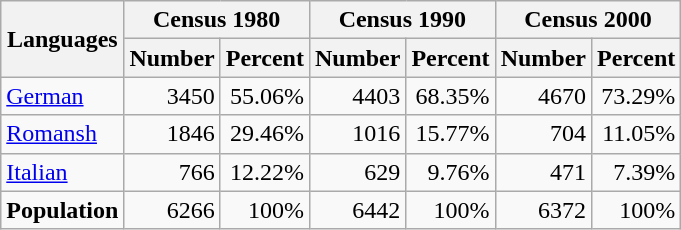<table class="wikitable">
<tr ---->
<th rowspan="2">Languages</th>
<th colspan="2">Census 1980</th>
<th colspan="2">Census 1990</th>
<th colspan="2">Census 2000</th>
</tr>
<tr ---->
<th>Number</th>
<th>Percent</th>
<th>Number</th>
<th>Percent</th>
<th>Number</th>
<th>Percent</th>
</tr>
<tr ---->
<td><a href='#'>German</a></td>
<td align=right>3450</td>
<td align=right>55.06%</td>
<td align=right>4403</td>
<td align=right>68.35%</td>
<td align=right>4670</td>
<td align=right>73.29%</td>
</tr>
<tr ---->
<td><a href='#'>Romansh</a></td>
<td align=right>1846</td>
<td align=right>29.46%</td>
<td align=right>1016</td>
<td align=right>15.77%</td>
<td align=right>704</td>
<td align=right>11.05%</td>
</tr>
<tr ---->
<td><a href='#'>Italian</a></td>
<td align=right>766</td>
<td align=right>12.22%</td>
<td align=right>629</td>
<td align=right>9.76%</td>
<td align=right>471</td>
<td align=right>7.39%</td>
</tr>
<tr ---->
<td><strong>Population</strong></td>
<td align=right>6266</td>
<td align=right>100%</td>
<td align=right>6442</td>
<td align=right>100%</td>
<td align=right>6372</td>
<td align=right>100%</td>
</tr>
</table>
